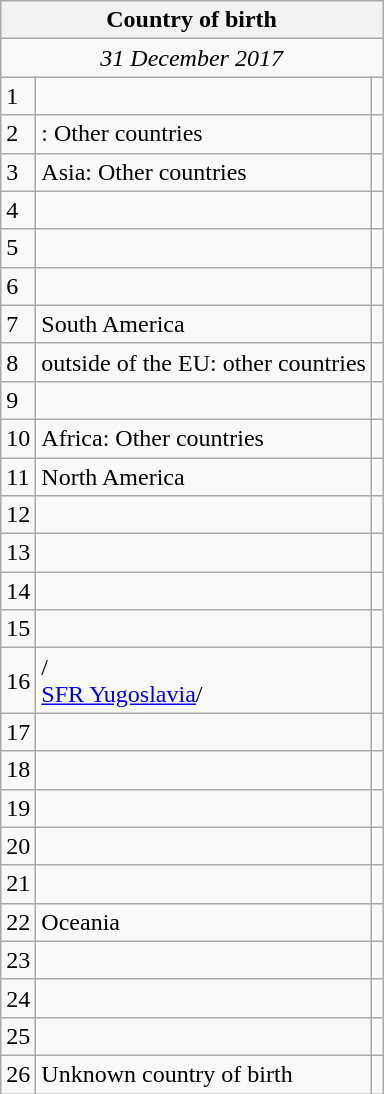<table class="wikitable collapsible collapsed">
<tr>
<th colspan=3>Country of birth</th>
</tr>
<tr>
<td colspan=3 style="text-align:center;"><em>31 December 2017</em></td>
</tr>
<tr>
<td>1</td>
<td></td>
<td align=right></td>
</tr>
<tr>
<td>2</td>
<td>: Other countries</td>
<td align=right></td>
</tr>
<tr>
<td>3</td>
<td>Asia: Other countries</td>
<td align=right></td>
</tr>
<tr>
<td>4</td>
<td></td>
<td align=right></td>
</tr>
<tr>
<td>5</td>
<td></td>
<td align=right></td>
</tr>
<tr>
<td>6</td>
<td></td>
<td align=right></td>
</tr>
<tr>
<td>7</td>
<td>South America</td>
<td align=right></td>
</tr>
<tr>
<td>8</td>
<td> outside of the EU: other countries</td>
<td align=right></td>
</tr>
<tr>
<td>9</td>
<td></td>
<td align=right></td>
</tr>
<tr>
<td>10</td>
<td>Africa: Other countries</td>
<td align=right></td>
</tr>
<tr>
<td>11</td>
<td>North America</td>
<td align=right></td>
</tr>
<tr>
<td>12</td>
<td></td>
<td align=right></td>
</tr>
<tr>
<td>13</td>
<td></td>
<td align=right></td>
</tr>
<tr>
<td>14</td>
<td></td>
<td align=right></td>
</tr>
<tr>
<td>15</td>
<td></td>
<td align=right></td>
</tr>
<tr>
<td>16</td>
<td>/<br><a href='#'>SFR Yugoslavia</a>/</td>
<td align=right></td>
</tr>
<tr>
<td>17</td>
<td></td>
<td align=right></td>
</tr>
<tr>
<td>18</td>
<td></td>
<td align=right></td>
</tr>
<tr>
<td>19</td>
<td></td>
<td align=right></td>
</tr>
<tr>
<td>20</td>
<td></td>
<td align=right></td>
</tr>
<tr>
<td>21</td>
<td></td>
<td align=right></td>
</tr>
<tr>
<td>22</td>
<td>Oceania</td>
<td align=right></td>
</tr>
<tr>
<td>23</td>
<td></td>
<td align=right></td>
</tr>
<tr>
<td>24</td>
<td></td>
<td align=right></td>
</tr>
<tr>
<td>25</td>
<td></td>
<td align=right></td>
</tr>
<tr>
<td>26</td>
<td>Unknown country of birth</td>
<td align=right></td>
</tr>
</table>
